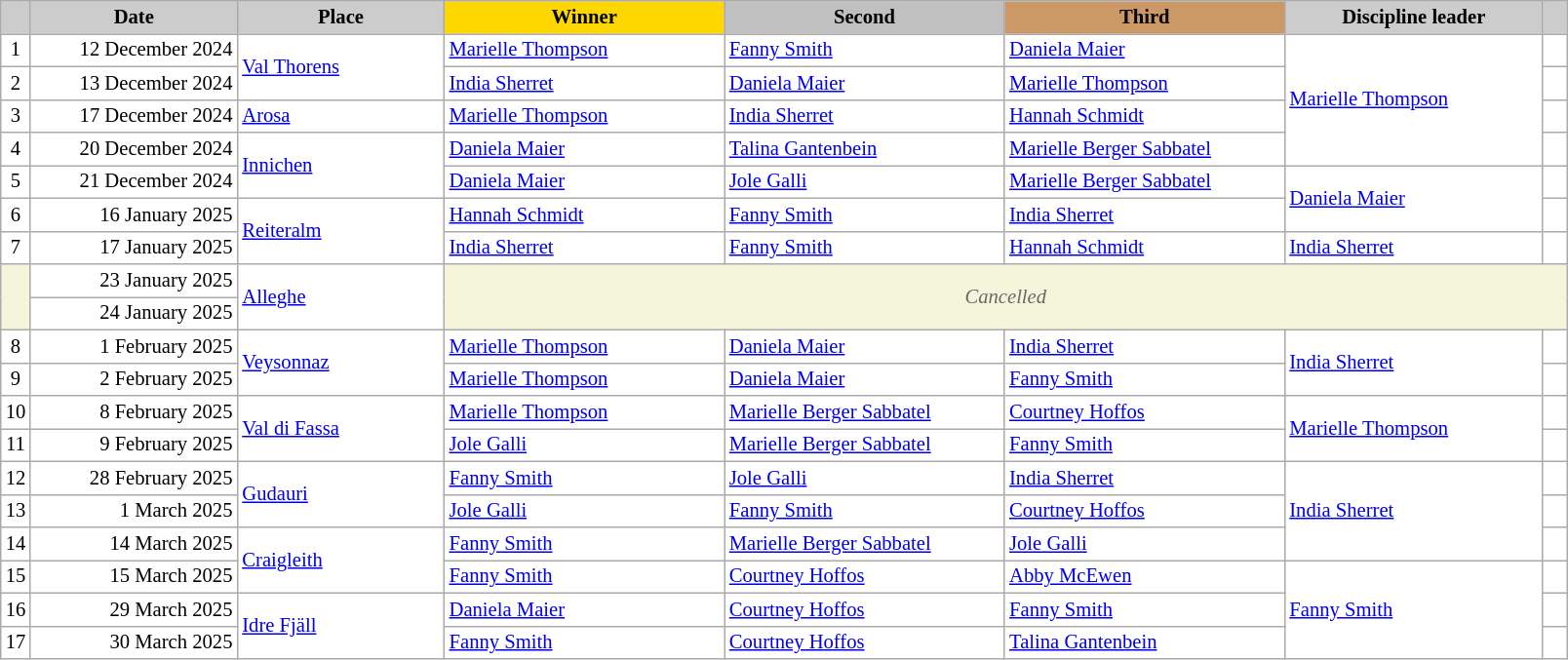<table class="wikitable plainrowheaders" style="background:#fff; font-size:86%; line-height:16px; border:grey solid 1px; border-collapse:collapse;">
<tr>
<th scope="col" style="background:#ccc; width=10 px;"></th>
<th scope="col" style="background:#ccc; width:135px;">Date</th>
<th scope="col" style="background:#ccc; width:135px;">Place</th>
<th scope="col" style="background:gold; width:185px;">Winner</th>
<th scope="col" style="background:silver; width:185px;">Second</th>
<th scope="col" style="background:#c96; width:185px;">Third</th>
<th scope="col" style="background:#ccc; width:170px;">Discipline leader</th>
<th scope="col" style="background:#ccc; width:10px;"></th>
</tr>
<tr>
<td align="center">1</td>
<td align="right">12 December 2024</td>
<td rowspan="2"> <a href='#'>Val Thorens</a></td>
<td> <a href='#'>Marielle Thompson</a></td>
<td> <a href='#'>Fanny Smith</a></td>
<td> <a href='#'>Daniela Maier</a></td>
<td rowspan="4"> <a href='#'>Marielle Thompson</a></td>
<td></td>
</tr>
<tr>
<td align="center">2</td>
<td align="right">13 December 2024</td>
<td> <a href='#'>India Sherret</a></td>
<td> <a href='#'>Daniela Maier</a></td>
<td> <a href='#'>Marielle Thompson</a></td>
<td></td>
</tr>
<tr>
<td align="center">3</td>
<td align="right">17 December 2024</td>
<td> <a href='#'>Arosa</a></td>
<td> <a href='#'>Marielle Thompson</a></td>
<td> <a href='#'>India Sherret</a></td>
<td> <a href='#'>Hannah Schmidt</a></td>
<td></td>
</tr>
<tr>
<td align="center">4</td>
<td align="right">20 December 2024</td>
<td rowspan="2"> <a href='#'>Innichen</a></td>
<td> <a href='#'>Daniela Maier</a></td>
<td> <a href='#'>Talina Gantenbein</a></td>
<td> <a href='#'>Marielle Berger Sabbatel</a></td>
<td></td>
</tr>
<tr>
<td align="center">5</td>
<td align="right">21 December 2024</td>
<td> <a href='#'>Daniela Maier</a></td>
<td> <a href='#'>Jole Galli</a></td>
<td> <a href='#'>Marielle Berger Sabbatel</a></td>
<td rowspan="2"> <a href='#'>Daniela Maier</a></td>
<td></td>
</tr>
<tr>
<td align="center">6</td>
<td align="right">16 January 2025</td>
<td rowspan="2"> <a href='#'>Reiteralm</a></td>
<td> <a href='#'>Hannah Schmidt</a></td>
<td> <a href='#'>Fanny Smith</a></td>
<td> <a href='#'>India Sherret</a></td>
<td></td>
</tr>
<tr>
<td align="center">7</td>
<td align="right">17 January 2025</td>
<td> <a href='#'>India Sherret</a></td>
<td> <a href='#'>Fanny Smith</a></td>
<td> <a href='#'>Hannah Schmidt</a></td>
<td> <a href='#'>India Sherret</a></td>
<td></td>
</tr>
<tr>
<td rowspan="2" bgcolor="F5F5DC" align="center"></td>
<td align="right">23 January 2025</td>
<td rowspan="2"> <a href='#'>Alleghe</a></td>
<td rowspan=2 colspan=5 align=center bgcolor="F5F5DC" style=color:#696969><em>Cancelled</em></td>
</tr>
<tr>
<td align="right">24 January 2025</td>
</tr>
<tr>
<td align="center">8</td>
<td align="right">1 February 2025</td>
<td rowspan="2"> <a href='#'>Veysonnaz</a></td>
<td> <a href='#'>Marielle Thompson</a></td>
<td> <a href='#'>Daniela Maier</a></td>
<td> <a href='#'>India Sherret</a></td>
<td rowspan="2"> <a href='#'>India Sherret</a></td>
<td></td>
</tr>
<tr>
<td align="center">9</td>
<td align="right">2 February 2025</td>
<td> <a href='#'>Marielle Thompson</a></td>
<td> <a href='#'>Daniela Maier</a></td>
<td> <a href='#'>Fanny Smith</a></td>
<td></td>
</tr>
<tr>
<td align="center">10</td>
<td align="right">8 February 2025</td>
<td rowspan="2"> <a href='#'>Val di Fassa</a></td>
<td> <a href='#'>Marielle Thompson</a></td>
<td> <a href='#'>Marielle Berger Sabbatel</a></td>
<td> <a href='#'>Courtney Hoffos</a></td>
<td rowspan=2> <a href='#'>Marielle Thompson</a></td>
<td></td>
</tr>
<tr>
<td align="center">11</td>
<td align="right">9 February 2025</td>
<td> <a href='#'>Jole Galli</a></td>
<td> <a href='#'>Marielle Berger Sabbatel</a></td>
<td> <a href='#'>Fanny Smith</a></td>
<td></td>
</tr>
<tr>
<td align="center">12</td>
<td align="right">28 February 2025</td>
<td rowspan="2"> <a href='#'>Gudauri</a></td>
<td> <a href='#'>Fanny Smith</a></td>
<td> <a href='#'>Jole Galli</a></td>
<td> <a href='#'>India Sherret</a></td>
<td rowspan=3> <a href='#'>India Sherret</a></td>
<td></td>
</tr>
<tr>
<td align="center">13</td>
<td align="right">1 March 2025</td>
<td> <a href='#'>Jole Galli</a></td>
<td> <a href='#'>Fanny Smith</a></td>
<td> <a href='#'>Courtney Hoffos</a></td>
<td></td>
</tr>
<tr>
<td align="center">14</td>
<td align="right">14 March 2025</td>
<td rowspan="2"> <a href='#'>Craigleith</a></td>
<td> <a href='#'>Fanny Smith</a></td>
<td> <a href='#'>Marielle Berger Sabbatel</a></td>
<td> <a href='#'>Jole Galli</a></td>
<td></td>
</tr>
<tr>
<td align="center">15</td>
<td align="right">15 March 2025</td>
<td> <a href='#'>Fanny Smith</a></td>
<td> <a href='#'>Courtney Hoffos</a></td>
<td> <a href='#'>Abby McEwen</a></td>
<td rowspan="3"> <a href='#'>Fanny Smith</a></td>
<td></td>
</tr>
<tr>
<td align="center">16</td>
<td align="right">29 March 2025</td>
<td rowspan="2"> <a href='#'>Idre Fjäll</a></td>
<td> <a href='#'>Daniela Maier</a></td>
<td> <a href='#'>Courtney Hoffos</a></td>
<td> <a href='#'>Fanny Smith</a></td>
<td></td>
</tr>
<tr>
<td align="center">17</td>
<td align="right">30 March 2025</td>
<td> <a href='#'>Fanny Smith</a></td>
<td> <a href='#'>Courtney Hoffos</a></td>
<td> <a href='#'>Talina Gantenbein</a></td>
<td></td>
</tr>
</table>
